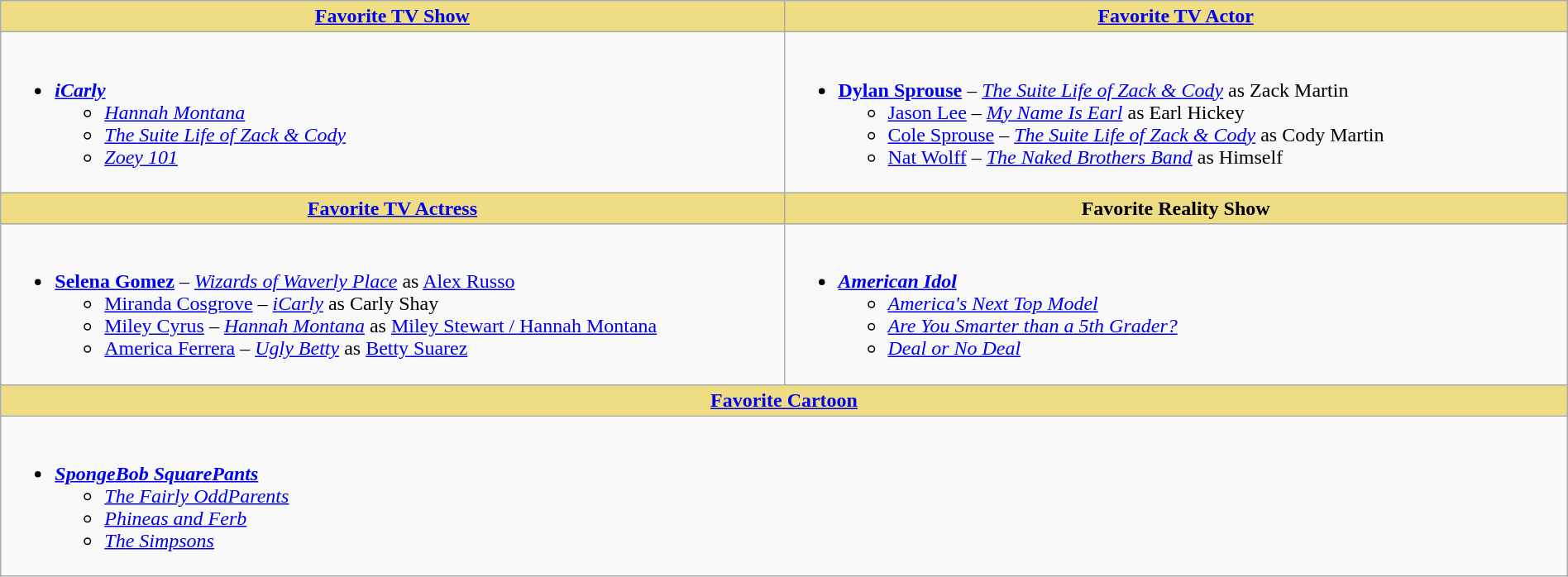<table class="wikitable" style="width:100%;">
<tr>
<th style="background:#EEDD82; width:50%"><a href='#'>Favorite TV Show</a></th>
<th style="background:#EEDD82; width:50%"><a href='#'>Favorite TV Actor</a></th>
</tr>
<tr>
<td valign="top"><br><ul><li><strong><em><a href='#'>iCarly</a></em></strong><ul><li><em><a href='#'>Hannah Montana</a></em></li><li><em><a href='#'>The Suite Life of Zack & Cody</a></em></li><li><em><a href='#'>Zoey 101</a></em></li></ul></li></ul></td>
<td valign="top"><br><ul><li><strong><a href='#'>Dylan Sprouse</a></strong> – <em><a href='#'>The Suite Life of Zack & Cody</a></em> as Zack Martin<ul><li><a href='#'>Jason Lee</a> – <em><a href='#'>My Name Is Earl</a></em> as Earl Hickey</li><li><a href='#'>Cole Sprouse</a> – <em><a href='#'>The Suite Life of Zack & Cody</a></em> as Cody Martin</li><li><a href='#'>Nat Wolff</a> – <em><a href='#'>The Naked Brothers Band</a></em> as Himself</li></ul></li></ul></td>
</tr>
<tr>
<th style="background:#EEDD82; width:50%"><a href='#'>Favorite TV Actress</a></th>
<th style="background:#EEDD82; width:50%">Favorite Reality Show</th>
</tr>
<tr>
<td valign="top"><br><ul><li><strong><a href='#'>Selena Gomez</a></strong> – <em><a href='#'>Wizards of Waverly Place</a></em> as <a href='#'>Alex Russo</a><ul><li><a href='#'>Miranda Cosgrove</a> – <em><a href='#'>iCarly</a></em> as Carly Shay</li><li><a href='#'>Miley Cyrus</a> – <em><a href='#'>Hannah Montana</a></em> as <a href='#'>Miley Stewart / Hannah Montana</a></li><li><a href='#'>America Ferrera</a> – <em><a href='#'>Ugly Betty</a></em> as <a href='#'>Betty Suarez</a></li></ul></li></ul></td>
<td valign="top"><br><ul><li><strong><em><a href='#'>American Idol</a></em></strong><ul><li><em><a href='#'>America's Next Top Model</a></em></li><li><em><a href='#'>Are You Smarter than a 5th Grader?</a></em></li><li><em><a href='#'>Deal or No Deal</a></em></li></ul></li></ul></td>
</tr>
<tr>
<th style="background:#EEDD82;" colspan="2"><a href='#'>Favorite Cartoon</a></th>
</tr>
<tr>
<td colspan="2" valign="top"><br><ul><li><strong><em><a href='#'>SpongeBob SquarePants</a></em></strong><ul><li><em><a href='#'>The Fairly OddParents</a></em></li><li><em><a href='#'>Phineas and Ferb</a></em></li><li><em><a href='#'>The Simpsons</a></em></li></ul></li></ul></td>
</tr>
</table>
